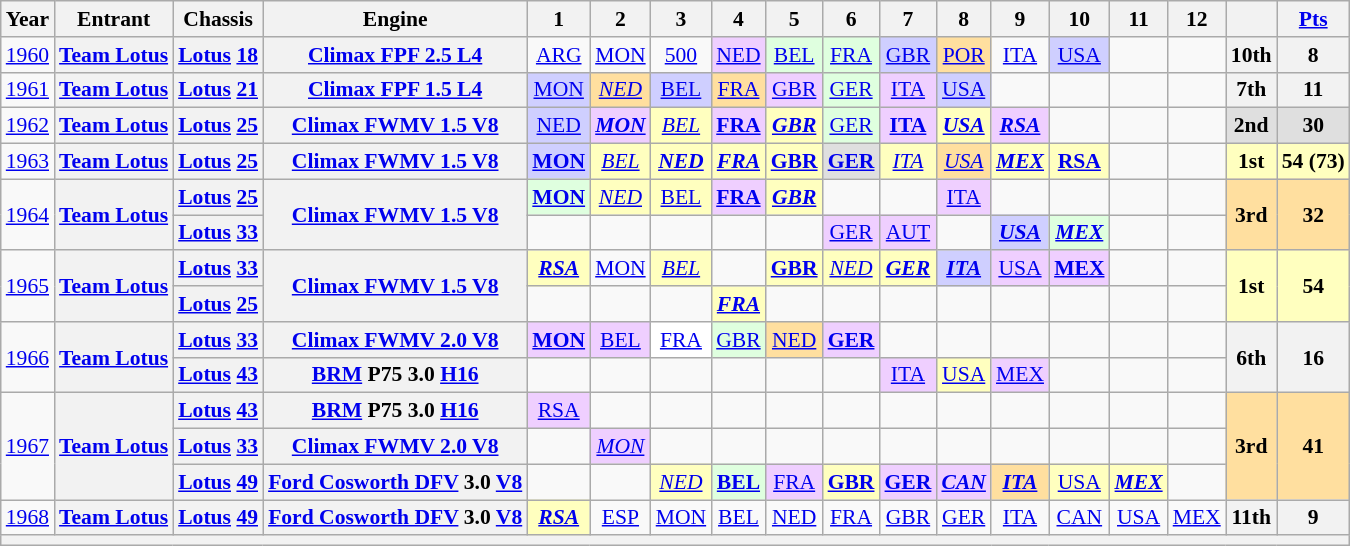<table class="wikitable" style="text-align:center; font-size:90%">
<tr>
<th>Year</th>
<th>Entrant</th>
<th>Chassis</th>
<th>Engine</th>
<th>1</th>
<th>2</th>
<th>3</th>
<th>4</th>
<th>5</th>
<th>6</th>
<th>7</th>
<th>8</th>
<th>9</th>
<th>10</th>
<th>11</th>
<th>12</th>
<th></th>
<th><a href='#'>Pts</a></th>
</tr>
<tr>
<td><a href='#'>1960</a></td>
<th><a href='#'>Team Lotus</a></th>
<th><a href='#'>Lotus</a> <a href='#'>18</a></th>
<th><a href='#'>Climax FPF 2.5 L4</a></th>
<td><a href='#'>ARG</a></td>
<td><a href='#'>MON</a></td>
<td><a href='#'>500</a></td>
<td style="background:#efcfff;"><a href='#'>NED</a><br></td>
<td style="background:#dfffdf;"><a href='#'>BEL</a><br></td>
<td style="background:#dfffdf;"><a href='#'>FRA</a><br></td>
<td style="background:#cfcfff;"><a href='#'>GBR</a><br></td>
<td style="background:#ffdf9f;"><a href='#'>POR</a><br></td>
<td><a href='#'>ITA</a></td>
<td style="background:#cfcfff;"><a href='#'>USA</a><br></td>
<td></td>
<td></td>
<th>10th</th>
<th>8</th>
</tr>
<tr>
<td><a href='#'>1961</a></td>
<th><a href='#'>Team Lotus</a></th>
<th><a href='#'>Lotus</a> <a href='#'>21</a></th>
<th><a href='#'>Climax FPF 1.5 L4</a></th>
<td style="background:#cfcfff;"><a href='#'>MON</a><br></td>
<td style="background:#ffdf9f;"><em><a href='#'>NED</a></em><br></td>
<td style="background:#cfcfff;"><a href='#'>BEL</a><br></td>
<td style="background:#ffdf9f;"><a href='#'>FRA</a><br></td>
<td style="background:#efcfff;"><a href='#'>GBR</a><br></td>
<td style="background:#dfffdf;"><a href='#'>GER</a><br></td>
<td style="background:#efcfff;"><a href='#'>ITA</a><br></td>
<td style="background:#cfcfff;"><a href='#'>USA</a><br></td>
<td></td>
<td></td>
<td></td>
<td></td>
<th>7th</th>
<th>11</th>
</tr>
<tr>
<td><a href='#'>1962</a></td>
<th><a href='#'>Team Lotus</a></th>
<th><a href='#'>Lotus</a> <a href='#'>25</a></th>
<th><a href='#'>Climax FWMV 1.5 V8</a></th>
<td style="background:#cfcfff;"><a href='#'>NED</a><br></td>
<td style="background:#efcfff;"><strong><em><a href='#'>MON</a></em></strong><br></td>
<td style="background:#ffffbf;"><em><a href='#'>BEL</a></em><br></td>
<td style="background:#efcfff;"><strong><a href='#'>FRA</a></strong><br></td>
<td style="background:#ffffbf;"><strong><em><a href='#'>GBR</a></em></strong><br></td>
<td style="background:#dfffdf;"><a href='#'>GER</a><br></td>
<td style="background:#efcfff;"><strong><a href='#'>ITA</a></strong><br></td>
<td style="background:#ffffbf;"><strong><em><a href='#'>USA</a></em></strong><br></td>
<td style="background:#efcfff;"><strong><em><a href='#'>RSA</a></em></strong><br></td>
<td></td>
<td></td>
<td></td>
<td style="background:#dfdfdf;"><strong>2nd</strong></td>
<td style="background:#dfdfdf;"><strong>30</strong></td>
</tr>
<tr>
<td><a href='#'>1963</a></td>
<th><a href='#'>Team Lotus</a></th>
<th><a href='#'>Lotus</a> <a href='#'>25</a></th>
<th><a href='#'>Climax FWMV 1.5 V8</a></th>
<td style="background:#cfcfff;"><strong><a href='#'>MON</a></strong><br></td>
<td style="background:#ffffbf;"><em><a href='#'>BEL</a></em><br></td>
<td style="background:#ffffbf;"><strong><em><a href='#'>NED</a></em></strong><br></td>
<td style="background:#ffffbf;"><strong><em><a href='#'>FRA</a></em></strong><br></td>
<td style="background:#ffffbf;"><strong><a href='#'>GBR</a></strong><br></td>
<td style="background:#dfdfdf;"><strong><a href='#'>GER</a></strong><br></td>
<td style="background:#ffffbf;"><em><a href='#'>ITA</a></em><br></td>
<td style="background:#ffdf9f;"><em><a href='#'>USA</a></em><br></td>
<td style="background:#ffffbf;"><strong><em><a href='#'>MEX</a></em></strong><br></td>
<td style="background:#ffffbf;"><strong><a href='#'>RSA</a></strong><br></td>
<td></td>
<td></td>
<td style="background:#ffffbf;"><strong>1st</strong></td>
<td style="background:#ffffbf;"><strong>54 (73)</strong></td>
</tr>
<tr>
<td rowspan=2><a href='#'>1964</a></td>
<th rowspan=2><a href='#'>Team Lotus</a></th>
<th><a href='#'>Lotus</a> <a href='#'>25</a></th>
<th rowspan=2><a href='#'>Climax FWMV 1.5 V8</a></th>
<td style="background:#dfffdf;"><strong><a href='#'>MON</a></strong><br></td>
<td style="background:#ffffbf;"><em><a href='#'>NED</a></em><br></td>
<td style="background:#ffffbf;"><a href='#'>BEL</a><br></td>
<td style="background:#efcfff;"><strong><a href='#'>FRA</a></strong><br></td>
<td style="background:#ffffbf;"><strong><em><a href='#'>GBR</a></em></strong><br></td>
<td></td>
<td></td>
<td style="background:#efcfff;"><a href='#'>ITA</a><br></td>
<td></td>
<td></td>
<td></td>
<td></td>
<td rowspan=2 style="background:#ffdf9f;"><strong>3rd</strong></td>
<td rowspan=2 style="background:#ffdf9f;"><strong>32</strong></td>
</tr>
<tr>
<th><a href='#'>Lotus</a> <a href='#'>33</a></th>
<td></td>
<td></td>
<td></td>
<td></td>
<td></td>
<td style="background:#efcfff;"><a href='#'>GER</a><br></td>
<td style="background:#efcfff;"><a href='#'>AUT</a><br></td>
<td></td>
<td style="background:#cfcfff;"><strong><em><a href='#'>USA</a></em></strong><br></td>
<td style="background:#dfffdf;"><strong><em><a href='#'>MEX</a></em></strong><br></td>
<td></td>
<td></td>
</tr>
<tr>
<td rowspan=2><a href='#'>1965</a></td>
<th rowspan=2><a href='#'>Team Lotus</a></th>
<th><a href='#'>Lotus</a> <a href='#'>33</a></th>
<th rowspan=2><a href='#'>Climax FWMV 1.5 V8</a></th>
<td style="background:#ffffbf;"><strong><em><a href='#'>RSA</a></em></strong><br></td>
<td><a href='#'>MON</a></td>
<td style="background:#ffffbf;"><em><a href='#'>BEL</a></em><br></td>
<td></td>
<td style="background:#ffffbf;"><strong><a href='#'>GBR</a></strong><br></td>
<td style="background:#ffffbf;"><em><a href='#'>NED</a></em><br></td>
<td style="background:#ffffbf;"><strong><em><a href='#'>GER</a></em></strong><br></td>
<td style="background:#cfcfff;"><strong><em><a href='#'>ITA</a></em></strong><br></td>
<td style="background:#efcfff;"><a href='#'>USA</a> <br></td>
<td style="background:#efcfff;"><strong><a href='#'>MEX</a></strong><br></td>
<td></td>
<td></td>
<td rowspan=2 style="background:#ffffbf;"><strong>1st</strong></td>
<td rowspan=2 style="background:#ffffbf;"><strong>54</strong></td>
</tr>
<tr>
<th><a href='#'>Lotus</a> <a href='#'>25</a></th>
<td></td>
<td></td>
<td></td>
<td style="background:#ffffbf;"><strong><em><a href='#'>FRA</a></em></strong><br></td>
<td></td>
<td></td>
<td></td>
<td></td>
<td></td>
<td></td>
<td></td>
<td></td>
</tr>
<tr>
<td rowspan=2><a href='#'>1966</a></td>
<th rowspan=2><a href='#'>Team Lotus</a></th>
<th><a href='#'>Lotus</a> <a href='#'>33</a></th>
<th><a href='#'>Climax FWMV 2.0 V8</a></th>
<td style="background:#efcfff;"><strong><a href='#'>MON</a></strong><br></td>
<td style="background:#efcfff;"><a href='#'>BEL</a><br></td>
<td style="background:#ffffff;"><a href='#'>FRA</a><br></td>
<td style="background:#dfffdf;"><a href='#'>GBR</a><br></td>
<td style="background:#ffdf9f;"><a href='#'>NED</a><br></td>
<td style="background:#efcfff;"><strong><a href='#'>GER</a></strong><br></td>
<td></td>
<td></td>
<td></td>
<td></td>
<td></td>
<td></td>
<th rowspan=2>6th</th>
<th rowspan=2>16</th>
</tr>
<tr>
<th><a href='#'>Lotus</a> <a href='#'>43</a></th>
<th><a href='#'>BRM</a> P75 3.0 <a href='#'>H16</a></th>
<td></td>
<td></td>
<td></td>
<td></td>
<td></td>
<td></td>
<td style="background:#efcfff;"><a href='#'>ITA</a><br></td>
<td style="background:#ffffbf;"><a href='#'>USA</a><br></td>
<td style="background:#efcfff;"><a href='#'>MEX</a><br></td>
<td></td>
<td></td>
<td></td>
</tr>
<tr>
<td rowspan=3><a href='#'>1967</a></td>
<th rowspan=3><a href='#'>Team Lotus</a></th>
<th><a href='#'>Lotus</a> <a href='#'>43</a></th>
<th><a href='#'>BRM</a> P75 3.0 <a href='#'>H16</a></th>
<td style="background:#efcfff;"><a href='#'>RSA</a><br></td>
<td></td>
<td></td>
<td></td>
<td></td>
<td></td>
<td></td>
<td></td>
<td></td>
<td></td>
<td></td>
<td></td>
<td rowspan=3 style="background:#ffdf9f;"><strong>3rd</strong></td>
<td rowspan=3 style="background:#ffdf9f;"><strong>41</strong></td>
</tr>
<tr>
<th><a href='#'>Lotus</a> <a href='#'>33</a></th>
<th><a href='#'>Climax FWMV 2.0 V8</a></th>
<td></td>
<td style="background:#efcfff;"><em><a href='#'>MON</a></em><br></td>
<td></td>
<td></td>
<td></td>
<td></td>
<td></td>
<td></td>
<td></td>
<td></td>
<td></td>
<td></td>
</tr>
<tr>
<th><a href='#'>Lotus</a> <a href='#'>49</a></th>
<th><a href='#'>Ford Cosworth DFV</a> 3.0 <a href='#'>V8</a></th>
<td></td>
<td></td>
<td style="background:#ffffbf;"><em><a href='#'>NED</a></em><br></td>
<td style="background:#dfffdf;"><strong><a href='#'>BEL</a></strong><br></td>
<td style="background:#efcfff;"><a href='#'>FRA</a><br></td>
<td style="background:#ffffbf;"><strong><a href='#'>GBR</a></strong><br></td>
<td style="background:#efcfff;"><strong><a href='#'>GER</a></strong><br></td>
<td style="background:#efcfff;"><strong><em><a href='#'>CAN</a></em></strong><br></td>
<td style="background:#ffdf9f;"><strong><em><a href='#'>ITA</a></em></strong><br></td>
<td style="background:#ffffbf;"><a href='#'>USA</a> <br></td>
<td style="background:#ffffbf;"><strong><em><a href='#'>MEX</a></em></strong><br></td>
<td></td>
</tr>
<tr>
<td><a href='#'>1968</a></td>
<th><a href='#'>Team Lotus</a></th>
<th><a href='#'>Lotus</a> <a href='#'>49</a></th>
<th><a href='#'>Ford Cosworth DFV</a> 3.0 <a href='#'>V8</a></th>
<td style="background:#ffffbf;"><strong><em><a href='#'>RSA</a></em></strong><br></td>
<td><a href='#'>ESP</a></td>
<td><a href='#'>MON</a></td>
<td><a href='#'>BEL</a></td>
<td><a href='#'>NED</a></td>
<td><a href='#'>FRA</a></td>
<td><a href='#'>GBR</a></td>
<td><a href='#'>GER</a></td>
<td><a href='#'>ITA</a></td>
<td><a href='#'>CAN</a></td>
<td><a href='#'>USA</a></td>
<td><a href='#'>MEX</a></td>
<th>11th</th>
<th>9</th>
</tr>
<tr>
<th colspan=18></th>
</tr>
</table>
